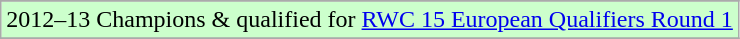<table class="wikitable">
<tr>
</tr>
<tr width=10px bgcolor="#ccffcc">
<td>2012–13 Champions & qualified for <a href='#'>RWC 15 European Qualifiers Round 1</a></td>
</tr>
<tr>
</tr>
</table>
